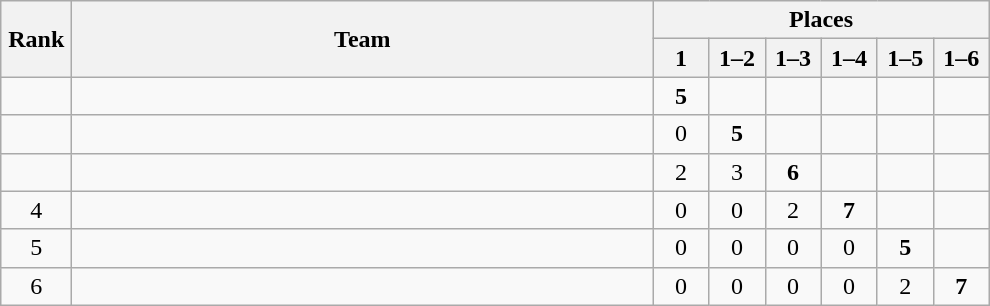<table class="wikitable" style="text-align:center">
<tr>
<th rowspan="2" width=40>Rank</th>
<th rowspan="2" width=380>Team</th>
<th colspan="7">Places</th>
</tr>
<tr>
<th width=30>1</th>
<th width=30>1–2</th>
<th width=30>1–3</th>
<th width=30>1–4</th>
<th width=30>1–5</th>
<th width=30>1–6</th>
</tr>
<tr>
<td></td>
<td align=left></td>
<td><strong>5</strong></td>
<td></td>
<td></td>
<td></td>
<td></td>
<td></td>
</tr>
<tr>
<td></td>
<td align=left></td>
<td>0</td>
<td><strong>5</strong></td>
<td></td>
<td></td>
<td></td>
<td></td>
</tr>
<tr>
<td></td>
<td align=left></td>
<td>2</td>
<td>3</td>
<td><strong>6</strong></td>
<td></td>
<td></td>
<td></td>
</tr>
<tr>
<td>4</td>
<td align=left></td>
<td>0</td>
<td>0</td>
<td>2</td>
<td><strong>7</strong></td>
<td></td>
<td></td>
</tr>
<tr>
<td>5</td>
<td align=left></td>
<td>0</td>
<td>0</td>
<td>0</td>
<td>0</td>
<td><strong>5</strong></td>
<td></td>
</tr>
<tr>
<td>6</td>
<td align=left></td>
<td>0</td>
<td>0</td>
<td>0</td>
<td>0</td>
<td>2</td>
<td><strong>7</strong></td>
</tr>
</table>
